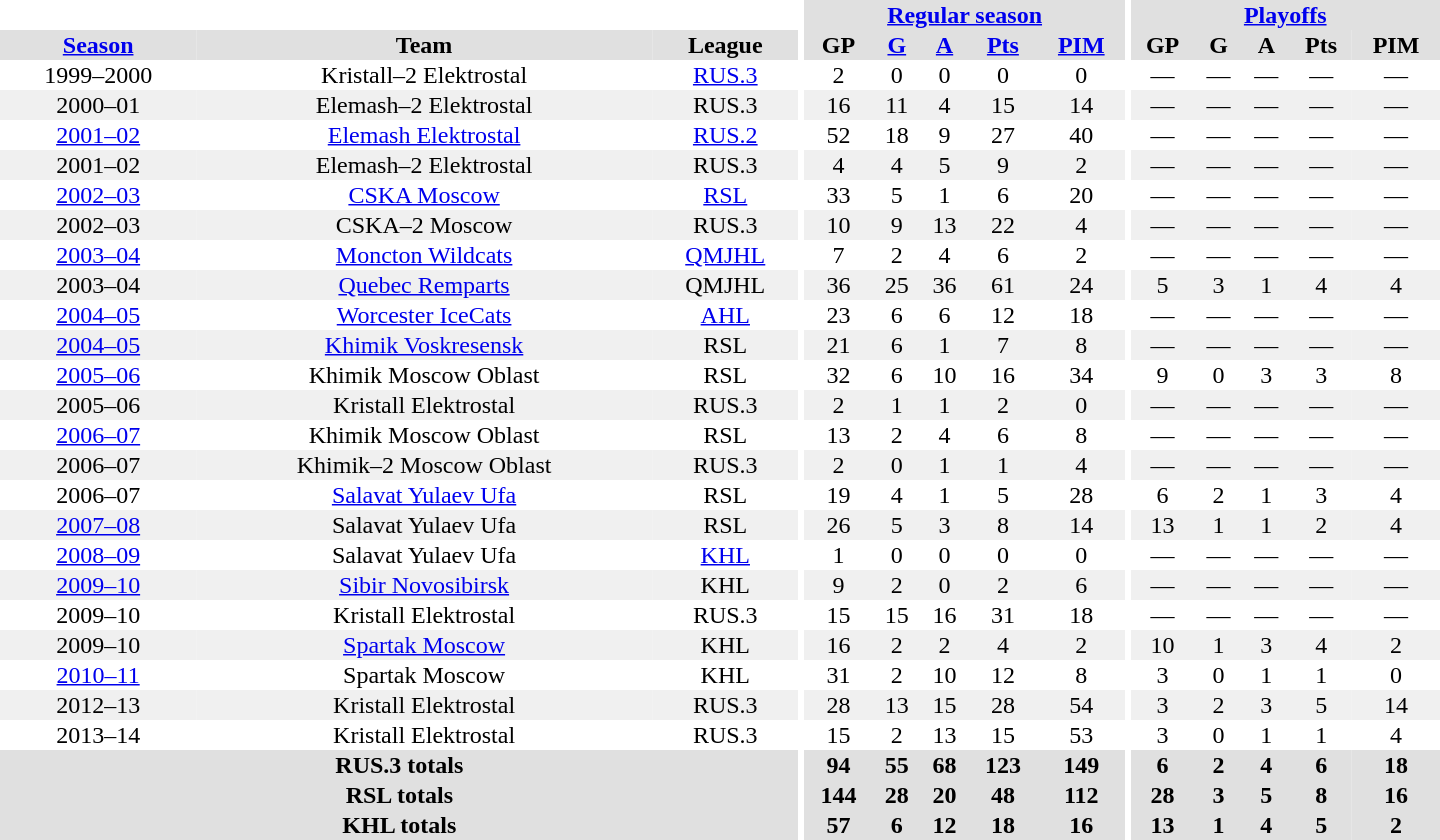<table border="0" cellpadding="1" cellspacing="0" style="text-align:center; width:60em">
<tr bgcolor="#e0e0e0">
<th colspan="3" bgcolor="#ffffff"></th>
<th rowspan="99" bgcolor="#ffffff"></th>
<th colspan="5"><a href='#'>Regular season</a></th>
<th rowspan="99" bgcolor="#ffffff"></th>
<th colspan="5"><a href='#'>Playoffs</a></th>
</tr>
<tr bgcolor="#e0e0e0">
<th><a href='#'>Season</a></th>
<th>Team</th>
<th>League</th>
<th>GP</th>
<th><a href='#'>G</a></th>
<th><a href='#'>A</a></th>
<th><a href='#'>Pts</a></th>
<th><a href='#'>PIM</a></th>
<th>GP</th>
<th>G</th>
<th>A</th>
<th>Pts</th>
<th>PIM</th>
</tr>
<tr>
<td>1999–2000</td>
<td>Kristall–2 Elektrostal</td>
<td><a href='#'>RUS.3</a></td>
<td>2</td>
<td>0</td>
<td>0</td>
<td>0</td>
<td>0</td>
<td>—</td>
<td>—</td>
<td>—</td>
<td>—</td>
<td>—</td>
</tr>
<tr bgcolor="#f0f0f0">
<td>2000–01</td>
<td>Elemash–2 Elektrostal</td>
<td>RUS.3</td>
<td>16</td>
<td>11</td>
<td>4</td>
<td>15</td>
<td>14</td>
<td>—</td>
<td>—</td>
<td>—</td>
<td>—</td>
<td>—</td>
</tr>
<tr>
<td><a href='#'>2001–02</a></td>
<td><a href='#'>Elemash Elektrostal</a></td>
<td><a href='#'>RUS.2</a></td>
<td>52</td>
<td>18</td>
<td>9</td>
<td>27</td>
<td>40</td>
<td>—</td>
<td>—</td>
<td>—</td>
<td>—</td>
<td>—</td>
</tr>
<tr bgcolor="#f0f0f0">
<td>2001–02</td>
<td>Elemash–2 Elektrostal</td>
<td>RUS.3</td>
<td>4</td>
<td>4</td>
<td>5</td>
<td>9</td>
<td>2</td>
<td>—</td>
<td>—</td>
<td>—</td>
<td>—</td>
<td>—</td>
</tr>
<tr>
<td><a href='#'>2002–03</a></td>
<td><a href='#'>CSKA Moscow</a></td>
<td><a href='#'>RSL</a></td>
<td>33</td>
<td>5</td>
<td>1</td>
<td>6</td>
<td>20</td>
<td>—</td>
<td>—</td>
<td>—</td>
<td>—</td>
<td>—</td>
</tr>
<tr bgcolor="#f0f0f0">
<td>2002–03</td>
<td>CSKA–2 Moscow</td>
<td>RUS.3</td>
<td>10</td>
<td>9</td>
<td>13</td>
<td>22</td>
<td>4</td>
<td>—</td>
<td>—</td>
<td>—</td>
<td>—</td>
<td>—</td>
</tr>
<tr>
<td><a href='#'>2003–04</a></td>
<td><a href='#'>Moncton Wildcats</a></td>
<td><a href='#'>QMJHL</a></td>
<td>7</td>
<td>2</td>
<td>4</td>
<td>6</td>
<td>2</td>
<td>—</td>
<td>—</td>
<td>—</td>
<td>—</td>
<td>—</td>
</tr>
<tr bgcolor="#f0f0f0">
<td>2003–04</td>
<td><a href='#'>Quebec Remparts</a></td>
<td>QMJHL</td>
<td>36</td>
<td>25</td>
<td>36</td>
<td>61</td>
<td>24</td>
<td>5</td>
<td>3</td>
<td>1</td>
<td>4</td>
<td>4</td>
</tr>
<tr>
<td><a href='#'>2004–05</a></td>
<td><a href='#'>Worcester IceCats</a></td>
<td><a href='#'>AHL</a></td>
<td>23</td>
<td>6</td>
<td>6</td>
<td>12</td>
<td>18</td>
<td>—</td>
<td>—</td>
<td>—</td>
<td>—</td>
<td>—</td>
</tr>
<tr bgcolor="#f0f0f0">
<td><a href='#'>2004–05</a></td>
<td><a href='#'>Khimik Voskresensk</a></td>
<td>RSL</td>
<td>21</td>
<td>6</td>
<td>1</td>
<td>7</td>
<td>8</td>
<td>—</td>
<td>—</td>
<td>—</td>
<td>—</td>
<td>—</td>
</tr>
<tr>
<td><a href='#'>2005–06</a></td>
<td>Khimik Moscow Oblast</td>
<td>RSL</td>
<td>32</td>
<td>6</td>
<td>10</td>
<td>16</td>
<td>34</td>
<td>9</td>
<td>0</td>
<td>3</td>
<td>3</td>
<td>8</td>
</tr>
<tr bgcolor="#f0f0f0">
<td>2005–06</td>
<td>Kristall Elektrostal</td>
<td>RUS.3</td>
<td>2</td>
<td>1</td>
<td>1</td>
<td>2</td>
<td>0</td>
<td>—</td>
<td>—</td>
<td>—</td>
<td>—</td>
<td>—</td>
</tr>
<tr>
<td><a href='#'>2006–07</a></td>
<td>Khimik Moscow Oblast</td>
<td>RSL</td>
<td>13</td>
<td>2</td>
<td>4</td>
<td>6</td>
<td>8</td>
<td>—</td>
<td>—</td>
<td>—</td>
<td>—</td>
<td>—</td>
</tr>
<tr bgcolor="#f0f0f0">
<td>2006–07</td>
<td>Khimik–2 Moscow Oblast</td>
<td>RUS.3</td>
<td>2</td>
<td>0</td>
<td>1</td>
<td>1</td>
<td>4</td>
<td>—</td>
<td>—</td>
<td>—</td>
<td>—</td>
<td>—</td>
</tr>
<tr>
<td>2006–07</td>
<td><a href='#'>Salavat Yulaev Ufa</a></td>
<td>RSL</td>
<td>19</td>
<td>4</td>
<td>1</td>
<td>5</td>
<td>28</td>
<td>6</td>
<td>2</td>
<td>1</td>
<td>3</td>
<td>4</td>
</tr>
<tr bgcolor="#f0f0f0">
<td><a href='#'>2007–08</a></td>
<td>Salavat Yulaev Ufa</td>
<td>RSL</td>
<td>26</td>
<td>5</td>
<td>3</td>
<td>8</td>
<td>14</td>
<td>13</td>
<td>1</td>
<td>1</td>
<td>2</td>
<td>4</td>
</tr>
<tr>
<td><a href='#'>2008–09</a></td>
<td>Salavat Yulaev Ufa</td>
<td><a href='#'>KHL</a></td>
<td>1</td>
<td>0</td>
<td>0</td>
<td>0</td>
<td>0</td>
<td>—</td>
<td>—</td>
<td>—</td>
<td>—</td>
<td>—</td>
</tr>
<tr bgcolor="#f0f0f0">
<td><a href='#'>2009–10</a></td>
<td><a href='#'>Sibir Novosibirsk</a></td>
<td>KHL</td>
<td>9</td>
<td>2</td>
<td>0</td>
<td>2</td>
<td>6</td>
<td>—</td>
<td>—</td>
<td>—</td>
<td>—</td>
<td>—</td>
</tr>
<tr>
<td>2009–10</td>
<td>Kristall Elektrostal</td>
<td>RUS.3</td>
<td>15</td>
<td>15</td>
<td>16</td>
<td>31</td>
<td>18</td>
<td>—</td>
<td>—</td>
<td>—</td>
<td>—</td>
<td>—</td>
</tr>
<tr bgcolor="#f0f0f0">
<td>2009–10</td>
<td><a href='#'>Spartak Moscow</a></td>
<td>KHL</td>
<td>16</td>
<td>2</td>
<td>2</td>
<td>4</td>
<td>2</td>
<td>10</td>
<td>1</td>
<td>3</td>
<td>4</td>
<td>2</td>
</tr>
<tr>
<td><a href='#'>2010–11</a></td>
<td>Spartak Moscow</td>
<td>KHL</td>
<td>31</td>
<td>2</td>
<td>10</td>
<td>12</td>
<td>8</td>
<td>3</td>
<td>0</td>
<td>1</td>
<td>1</td>
<td>0</td>
</tr>
<tr bgcolor="#f0f0f0">
<td>2012–13</td>
<td>Kristall Elektrostal</td>
<td>RUS.3</td>
<td>28</td>
<td>13</td>
<td>15</td>
<td>28</td>
<td>54</td>
<td>3</td>
<td>2</td>
<td>3</td>
<td>5</td>
<td>14</td>
</tr>
<tr>
<td>2013–14</td>
<td>Kristall Elektrostal</td>
<td>RUS.3</td>
<td>15</td>
<td>2</td>
<td>13</td>
<td>15</td>
<td>53</td>
<td>3</td>
<td>0</td>
<td>1</td>
<td>1</td>
<td>4</td>
</tr>
<tr bgcolor="#e0e0e0">
<th colspan="3">RUS.3 totals</th>
<th>94</th>
<th>55</th>
<th>68</th>
<th>123</th>
<th>149</th>
<th>6</th>
<th>2</th>
<th>4</th>
<th>6</th>
<th>18</th>
</tr>
<tr bgcolor="#e0e0e0">
<th colspan="3">RSL totals</th>
<th>144</th>
<th>28</th>
<th>20</th>
<th>48</th>
<th>112</th>
<th>28</th>
<th>3</th>
<th>5</th>
<th>8</th>
<th>16</th>
</tr>
<tr bgcolor="#e0e0e0">
<th colspan="3">KHL totals</th>
<th>57</th>
<th>6</th>
<th>12</th>
<th>18</th>
<th>16</th>
<th>13</th>
<th>1</th>
<th>4</th>
<th>5</th>
<th>2</th>
</tr>
</table>
